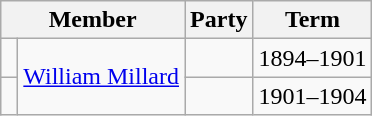<table class="wikitable">
<tr>
<th colspan="2">Member</th>
<th>Party</th>
<th>Term</th>
</tr>
<tr>
<td> </td>
<td rowspan="2"><a href='#'>William Millard</a></td>
<td></td>
<td>1894–1901</td>
</tr>
<tr>
<td> </td>
<td></td>
<td>1901–1904</td>
</tr>
</table>
